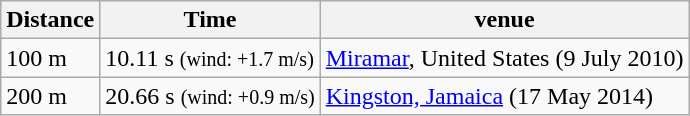<table class="wikitable">
<tr>
<th>Distance</th>
<th>Time</th>
<th>venue</th>
</tr>
<tr>
<td>100 m</td>
<td>10.11 s <small>(wind: +1.7 m/s)</small></td>
<td><a href='#'>Miramar</a>, United States (9 July 2010)</td>
</tr>
<tr>
<td>200 m</td>
<td>20.66 s <small>(wind: +0.9 m/s)</small></td>
<td><a href='#'>Kingston, Jamaica</a> (17 May 2014)</td>
</tr>
</table>
